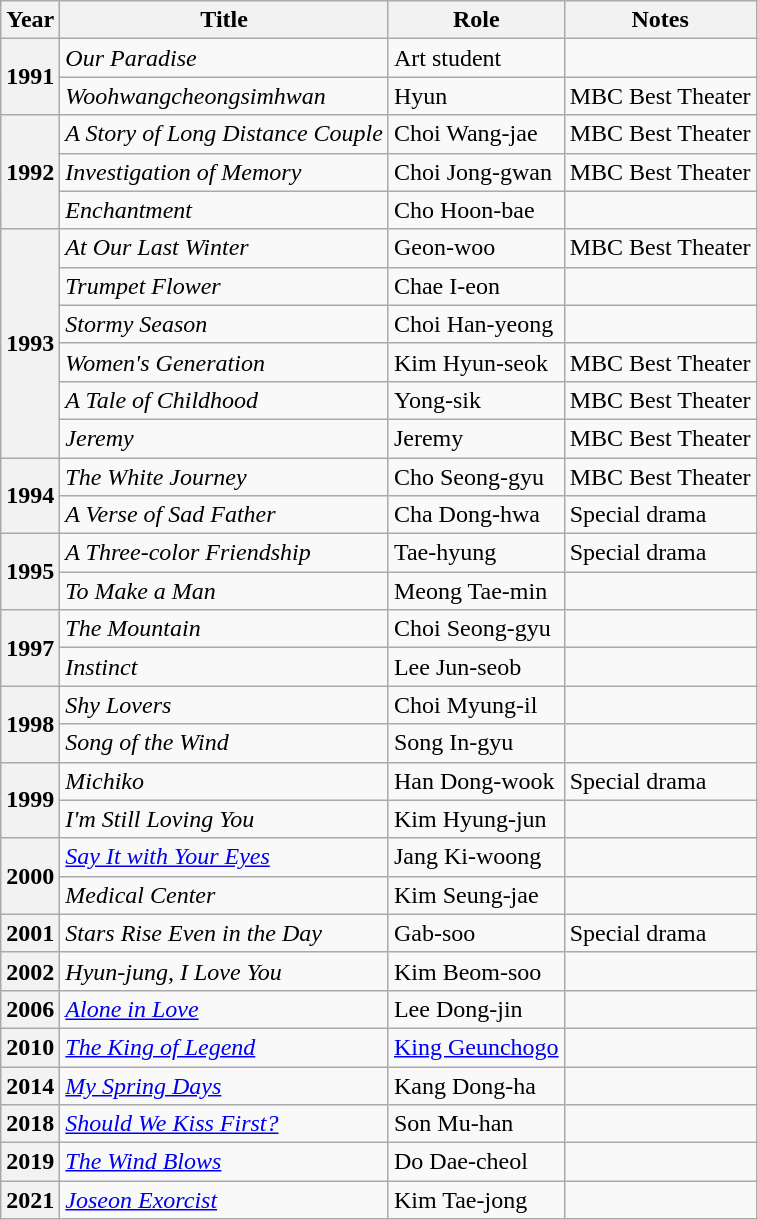<table class="wikitable plainrowheaders sortable">
<tr>
<th scope="col">Year</th>
<th scope="col">Title</th>
<th scope="col">Role</th>
<th scope="col" class="unsortable">Notes</th>
</tr>
<tr>
<th scope="row" rowspan="2">1991</th>
<td><em>Our Paradise</em></td>
<td>Art student</td>
<td></td>
</tr>
<tr>
<td><em>Woohwangcheongsimhwan</em></td>
<td>Hyun</td>
<td>MBC Best Theater</td>
</tr>
<tr>
<th scope="row" rowspan="3">1992</th>
<td><em>A Story of Long Distance Couple</em></td>
<td>Choi Wang-jae</td>
<td>MBC Best Theater</td>
</tr>
<tr>
<td><em>Investigation of Memory</em></td>
<td>Choi Jong-gwan</td>
<td>MBC Best Theater</td>
</tr>
<tr>
<td><em>Enchantment</em></td>
<td>Cho Hoon-bae</td>
<td></td>
</tr>
<tr>
<th scope="row" rowspan="6">1993</th>
<td><em>At Our Last Winter</em></td>
<td>Geon-woo</td>
<td>MBC Best Theater</td>
</tr>
<tr>
<td><em>Trumpet Flower</em></td>
<td>Chae I-eon</td>
<td></td>
</tr>
<tr>
<td><em>Stormy Season</em></td>
<td>Choi Han-yeong</td>
<td></td>
</tr>
<tr>
<td><em>Women's Generation</em></td>
<td>Kim Hyun-seok</td>
<td>MBC Best Theater</td>
</tr>
<tr>
<td><em>A Tale of Childhood</em></td>
<td>Yong-sik</td>
<td>MBC Best Theater</td>
</tr>
<tr>
<td><em>Jeremy</em></td>
<td>Jeremy</td>
<td>MBC Best Theater</td>
</tr>
<tr>
<th scope="row" rowspan="2">1994</th>
<td><em>The White Journey</em></td>
<td>Cho Seong-gyu</td>
<td>MBC Best Theater</td>
</tr>
<tr>
<td><em>A Verse of Sad Father</em></td>
<td>Cha Dong-hwa</td>
<td>Special drama</td>
</tr>
<tr>
<th scope="row" rowspan="2">1995</th>
<td><em>A Three-color Friendship</em></td>
<td>Tae-hyung</td>
<td>Special drama</td>
</tr>
<tr>
<td><em>To Make a Man</em></td>
<td>Meong Tae-min</td>
<td></td>
</tr>
<tr>
<th scope="row" rowspan="2">1997</th>
<td><em>The Mountain</em></td>
<td>Choi Seong-gyu</td>
<td></td>
</tr>
<tr>
<td><em>Instinct</em></td>
<td>Lee Jun-seob</td>
<td></td>
</tr>
<tr>
<th scope="row" rowspan="2">1998</th>
<td><em>Shy Lovers</em></td>
<td>Choi Myung-il</td>
<td></td>
</tr>
<tr>
<td><em>Song of the Wind</em></td>
<td>Song In-gyu</td>
<td></td>
</tr>
<tr>
<th scope="row" rowspan="2">1999</th>
<td><em>Michiko</em></td>
<td>Han Dong-wook</td>
<td>Special drama</td>
</tr>
<tr>
<td><em>I'm Still Loving You</em></td>
<td>Kim Hyung-jun</td>
<td></td>
</tr>
<tr>
<th scope="row" rowspan="2">2000</th>
<td><em><a href='#'>Say It with Your Eyes</a></em></td>
<td>Jang Ki-woong</td>
<td></td>
</tr>
<tr>
<td><em>Medical Center</em></td>
<td>Kim Seung-jae</td>
<td></td>
</tr>
<tr>
<th scope="row">2001</th>
<td><em>Stars Rise Even in the Day</em></td>
<td>Gab-soo</td>
<td>Special drama</td>
</tr>
<tr>
<th scope="row">2002</th>
<td><em>Hyun-jung, I Love You</em></td>
<td>Kim Beom-soo</td>
<td></td>
</tr>
<tr>
<th scope="row">2006</th>
<td><em><a href='#'>Alone in Love</a></em></td>
<td>Lee Dong-jin</td>
<td></td>
</tr>
<tr>
<th scope="row">2010</th>
<td><em><a href='#'>The King of Legend</a></em></td>
<td><a href='#'>King Geunchogo</a></td>
<td></td>
</tr>
<tr>
<th scope="row">2014</th>
<td><em><a href='#'>My Spring Days</a></em></td>
<td>Kang Dong-ha</td>
<td></td>
</tr>
<tr>
<th scope="row">2018</th>
<td><em><a href='#'>Should We Kiss First?</a></em></td>
<td>Son Mu-han</td>
<td></td>
</tr>
<tr>
<th scope="row">2019</th>
<td><em><a href='#'>The Wind Blows</a></em></td>
<td>Do Dae-cheol</td>
<td></td>
</tr>
<tr>
<th scope="row">2021</th>
<td><em><a href='#'>Joseon Exorcist</a></em></td>
<td>Kim Tae-jong</td>
<td></td>
</tr>
</table>
